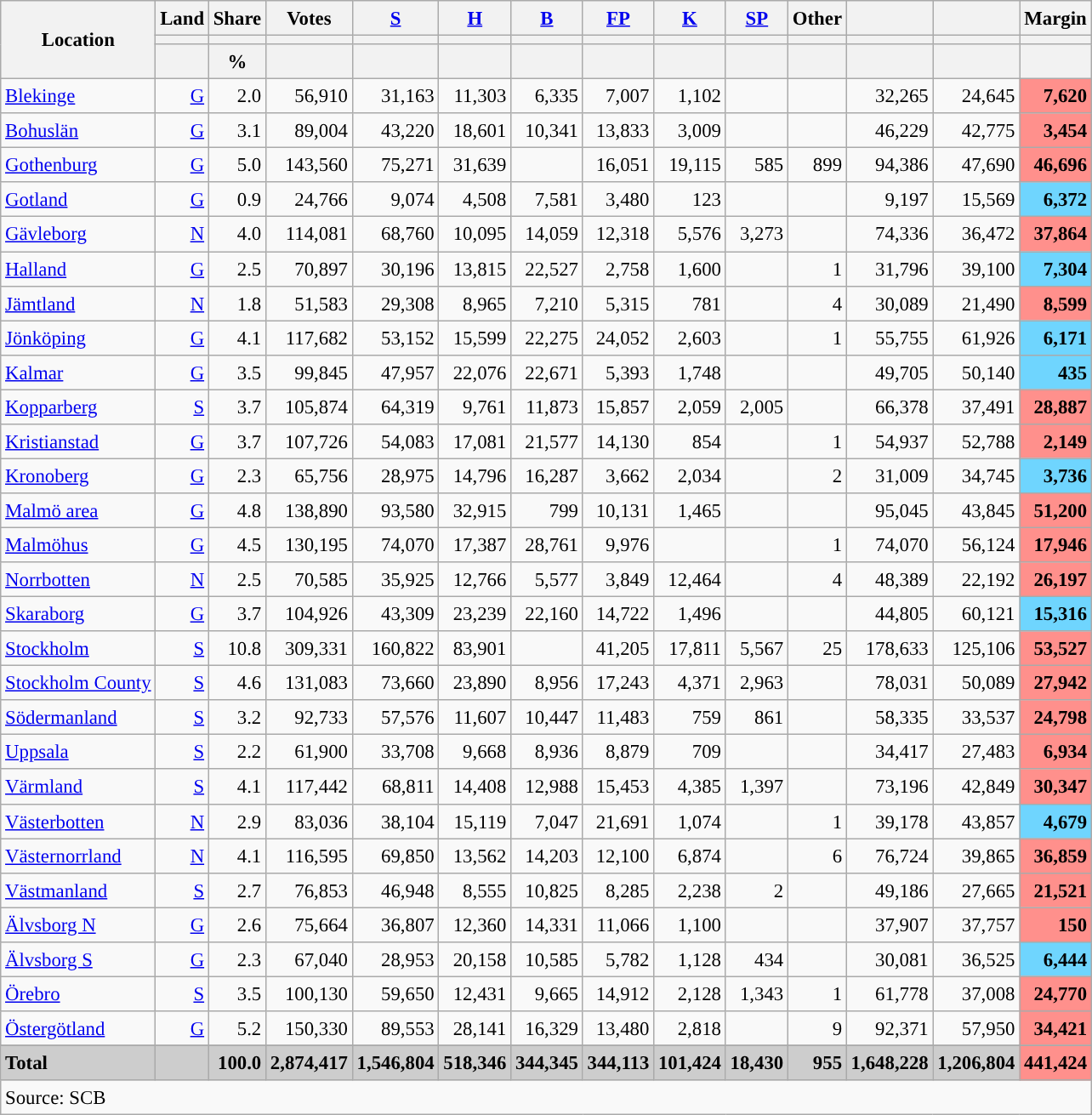<table class="wikitable sortable" style="text-align:right; font-size:95%; line-height:20px;">
<tr>
<th rowspan="3">Location</th>
<th>Land</th>
<th>Share</th>
<th>Votes</th>
<th width="30px" class="unsortable"><a href='#'>S</a></th>
<th width="30px" class="unsortable"><a href='#'>H</a></th>
<th width="30px" class="unsortable"><a href='#'>B</a></th>
<th width="30px" class="unsortable"><a href='#'>FP</a></th>
<th width="30px" class="unsortable"><a href='#'>K</a></th>
<th width="30px" class="unsortable"><a href='#'>SP</a></th>
<th width="30px" class="unsortable">Other</th>
<th></th>
<th></th>
<th>Margin</th>
</tr>
<tr>
<th></th>
<th></th>
<th></th>
<th style="background:"></th>
<th style="background:"></th>
<th style="background:"></th>
<th style="background:"></th>
<th style="background:"></th>
<th style="background:"></th>
<th style="background:"></th>
<th style="background:"></th>
<th style="background:"></th>
<th></th>
</tr>
<tr>
<th></th>
<th data-sort-type="number">%</th>
<th></th>
<th data-sort-type="number"></th>
<th data-sort-type="number"></th>
<th data-sort-type="number"></th>
<th data-sort-type="number"></th>
<th data-sort-type="number"></th>
<th data-sort-type="number"></th>
<th data-sort-type="number"></th>
<th data-sort-type="number"></th>
<th data-sort-type="number"></th>
<th></th>
</tr>
<tr>
<td align=left><a href='#'>Blekinge</a></td>
<td><a href='#'>G</a></td>
<td>2.0</td>
<td>56,910</td>
<td>31,163</td>
<td>11,303</td>
<td>6,335</td>
<td>7,007</td>
<td>1,102</td>
<td></td>
<td></td>
<td>32,265</td>
<td>24,645</td>
<td bgcolor=#ff908c><strong>7,620</strong></td>
</tr>
<tr>
<td align=left><a href='#'>Bohuslän</a></td>
<td><a href='#'>G</a></td>
<td>3.1</td>
<td>89,004</td>
<td>43,220</td>
<td>18,601</td>
<td>10,341</td>
<td>13,833</td>
<td>3,009</td>
<td></td>
<td></td>
<td>46,229</td>
<td>42,775</td>
<td bgcolor=#ff908c><strong>3,454</strong></td>
</tr>
<tr>
<td align=left><a href='#'>Gothenburg</a></td>
<td><a href='#'>G</a></td>
<td>5.0</td>
<td>143,560</td>
<td>75,271</td>
<td>31,639</td>
<td></td>
<td>16,051</td>
<td>19,115</td>
<td>585</td>
<td>899</td>
<td>94,386</td>
<td>47,690</td>
<td bgcolor=#ff908c><strong>46,696</strong></td>
</tr>
<tr>
<td align=left><a href='#'>Gotland</a></td>
<td><a href='#'>G</a></td>
<td>0.9</td>
<td>24,766</td>
<td>9,074</td>
<td>4,508</td>
<td>7,581</td>
<td>3,480</td>
<td>123</td>
<td></td>
<td></td>
<td>9,197</td>
<td>15,569</td>
<td bgcolor=#6fd5fe><strong>6,372</strong></td>
</tr>
<tr>
<td align=left><a href='#'>Gävleborg</a></td>
<td><a href='#'>N</a></td>
<td>4.0</td>
<td>114,081</td>
<td>68,760</td>
<td>10,095</td>
<td>14,059</td>
<td>12,318</td>
<td>5,576</td>
<td>3,273</td>
<td></td>
<td>74,336</td>
<td>36,472</td>
<td bgcolor=#ff908c><strong>37,864</strong></td>
</tr>
<tr>
<td align=left><a href='#'>Halland</a></td>
<td><a href='#'>G</a></td>
<td>2.5</td>
<td>70,897</td>
<td>30,196</td>
<td>13,815</td>
<td>22,527</td>
<td>2,758</td>
<td>1,600</td>
<td></td>
<td>1</td>
<td>31,796</td>
<td>39,100</td>
<td bgcolor=#6fd5fe><strong>7,304</strong></td>
</tr>
<tr>
<td align=left><a href='#'>Jämtland</a></td>
<td><a href='#'>N</a></td>
<td>1.8</td>
<td>51,583</td>
<td>29,308</td>
<td>8,965</td>
<td>7,210</td>
<td>5,315</td>
<td>781</td>
<td></td>
<td>4</td>
<td>30,089</td>
<td>21,490</td>
<td bgcolor=#ff908c><strong>8,599</strong></td>
</tr>
<tr>
<td align=left><a href='#'>Jönköping</a></td>
<td><a href='#'>G</a></td>
<td>4.1</td>
<td>117,682</td>
<td>53,152</td>
<td>15,599</td>
<td>22,275</td>
<td>24,052</td>
<td>2,603</td>
<td></td>
<td>1</td>
<td>55,755</td>
<td>61,926</td>
<td bgcolor=#6fd5fe><strong>6,171</strong></td>
</tr>
<tr>
<td align=left><a href='#'>Kalmar</a></td>
<td><a href='#'>G</a></td>
<td>3.5</td>
<td>99,845</td>
<td>47,957</td>
<td>22,076</td>
<td>22,671</td>
<td>5,393</td>
<td>1,748</td>
<td></td>
<td></td>
<td>49,705</td>
<td>50,140</td>
<td bgcolor=#6fd5fe><strong>435</strong></td>
</tr>
<tr>
<td align=left><a href='#'>Kopparberg</a></td>
<td><a href='#'>S</a></td>
<td>3.7</td>
<td>105,874</td>
<td>64,319</td>
<td>9,761</td>
<td>11,873</td>
<td>15,857</td>
<td>2,059</td>
<td>2,005</td>
<td></td>
<td>66,378</td>
<td>37,491</td>
<td bgcolor=#ff908c><strong>28,887</strong></td>
</tr>
<tr>
<td align=left><a href='#'>Kristianstad</a></td>
<td><a href='#'>G</a></td>
<td>3.7</td>
<td>107,726</td>
<td>54,083</td>
<td>17,081</td>
<td>21,577</td>
<td>14,130</td>
<td>854</td>
<td></td>
<td>1</td>
<td>54,937</td>
<td>52,788</td>
<td bgcolor=#ff908c><strong>2,149</strong></td>
</tr>
<tr>
<td align=left><a href='#'>Kronoberg</a></td>
<td><a href='#'>G</a></td>
<td>2.3</td>
<td>65,756</td>
<td>28,975</td>
<td>14,796</td>
<td>16,287</td>
<td>3,662</td>
<td>2,034</td>
<td></td>
<td>2</td>
<td>31,009</td>
<td>34,745</td>
<td bgcolor=#6fd5fe><strong>3,736</strong></td>
</tr>
<tr>
<td align=left><a href='#'>Malmö area</a></td>
<td><a href='#'>G</a></td>
<td>4.8</td>
<td>138,890</td>
<td>93,580</td>
<td>32,915</td>
<td>799</td>
<td>10,131</td>
<td>1,465</td>
<td></td>
<td></td>
<td>95,045</td>
<td>43,845</td>
<td bgcolor=#ff908c><strong>51,200</strong></td>
</tr>
<tr>
<td align=left><a href='#'>Malmöhus</a></td>
<td><a href='#'>G</a></td>
<td>4.5</td>
<td>130,195</td>
<td>74,070</td>
<td>17,387</td>
<td>28,761</td>
<td>9,976</td>
<td></td>
<td></td>
<td>1</td>
<td>74,070</td>
<td>56,124</td>
<td bgcolor=#ff908c><strong>17,946</strong></td>
</tr>
<tr>
<td align=left><a href='#'>Norrbotten</a></td>
<td><a href='#'>N</a></td>
<td>2.5</td>
<td>70,585</td>
<td>35,925</td>
<td>12,766</td>
<td>5,577</td>
<td>3,849</td>
<td>12,464</td>
<td></td>
<td>4</td>
<td>48,389</td>
<td>22,192</td>
<td bgcolor=#ff908c><strong>26,197</strong></td>
</tr>
<tr>
<td align=left><a href='#'>Skaraborg</a></td>
<td><a href='#'>G</a></td>
<td>3.7</td>
<td>104,926</td>
<td>43,309</td>
<td>23,239</td>
<td>22,160</td>
<td>14,722</td>
<td>1,496</td>
<td></td>
<td></td>
<td>44,805</td>
<td>60,121</td>
<td bgcolor=#6fd5fe><strong>15,316</strong></td>
</tr>
<tr>
<td align=left><a href='#'>Stockholm</a></td>
<td><a href='#'>S</a></td>
<td>10.8</td>
<td>309,331</td>
<td>160,822</td>
<td>83,901</td>
<td></td>
<td>41,205</td>
<td>17,811</td>
<td>5,567</td>
<td>25</td>
<td>178,633</td>
<td>125,106</td>
<td bgcolor=#ff908c><strong>53,527</strong></td>
</tr>
<tr>
<td align=left><a href='#'>Stockholm County</a></td>
<td><a href='#'>S</a></td>
<td>4.6</td>
<td>131,083</td>
<td>73,660</td>
<td>23,890</td>
<td>8,956</td>
<td>17,243</td>
<td>4,371</td>
<td>2,963</td>
<td></td>
<td>78,031</td>
<td>50,089</td>
<td bgcolor=#ff908c><strong>27,942</strong></td>
</tr>
<tr>
<td align=left><a href='#'>Södermanland</a></td>
<td><a href='#'>S</a></td>
<td>3.2</td>
<td>92,733</td>
<td>57,576</td>
<td>11,607</td>
<td>10,447</td>
<td>11,483</td>
<td>759</td>
<td>861</td>
<td></td>
<td>58,335</td>
<td>33,537</td>
<td bgcolor=#ff908c><strong>24,798</strong></td>
</tr>
<tr>
<td align=left><a href='#'>Uppsala</a></td>
<td><a href='#'>S</a></td>
<td>2.2</td>
<td>61,900</td>
<td>33,708</td>
<td>9,668</td>
<td>8,936</td>
<td>8,879</td>
<td>709</td>
<td></td>
<td></td>
<td>34,417</td>
<td>27,483</td>
<td bgcolor=#ff908c><strong>6,934</strong></td>
</tr>
<tr>
<td align=left><a href='#'>Värmland</a></td>
<td><a href='#'>S</a></td>
<td>4.1</td>
<td>117,442</td>
<td>68,811</td>
<td>14,408</td>
<td>12,988</td>
<td>15,453</td>
<td>4,385</td>
<td>1,397</td>
<td></td>
<td>73,196</td>
<td>42,849</td>
<td bgcolor=#ff908c><strong>30,347</strong></td>
</tr>
<tr>
<td align=left><a href='#'>Västerbotten</a></td>
<td><a href='#'>N</a></td>
<td>2.9</td>
<td>83,036</td>
<td>38,104</td>
<td>15,119</td>
<td>7,047</td>
<td>21,691</td>
<td>1,074</td>
<td></td>
<td>1</td>
<td>39,178</td>
<td>43,857</td>
<td bgcolor=#6fd5fe><strong>4,679</strong></td>
</tr>
<tr>
<td align=left><a href='#'>Västernorrland</a></td>
<td><a href='#'>N</a></td>
<td>4.1</td>
<td>116,595</td>
<td>69,850</td>
<td>13,562</td>
<td>14,203</td>
<td>12,100</td>
<td>6,874</td>
<td></td>
<td>6</td>
<td>76,724</td>
<td>39,865</td>
<td bgcolor=#ff908c><strong>36,859</strong></td>
</tr>
<tr>
<td align=left><a href='#'>Västmanland</a></td>
<td><a href='#'>S</a></td>
<td>2.7</td>
<td>76,853</td>
<td>46,948</td>
<td>8,555</td>
<td>10,825</td>
<td>8,285</td>
<td>2,238</td>
<td>2</td>
<td></td>
<td>49,186</td>
<td>27,665</td>
<td bgcolor=#ff908c><strong>21,521</strong></td>
</tr>
<tr>
<td align=left><a href='#'>Älvsborg N</a></td>
<td><a href='#'>G</a></td>
<td>2.6</td>
<td>75,664</td>
<td>36,807</td>
<td>12,360</td>
<td>14,331</td>
<td>11,066</td>
<td>1,100</td>
<td></td>
<td></td>
<td>37,907</td>
<td>37,757</td>
<td bgcolor=#ff908c><strong>150</strong></td>
</tr>
<tr>
<td align=left><a href='#'>Älvsborg S</a></td>
<td><a href='#'>G</a></td>
<td>2.3</td>
<td>67,040</td>
<td>28,953</td>
<td>20,158</td>
<td>10,585</td>
<td>5,782</td>
<td>1,128</td>
<td>434</td>
<td></td>
<td>30,081</td>
<td>36,525</td>
<td bgcolor=#6fd5fe><strong>6,444</strong></td>
</tr>
<tr>
<td align=left><a href='#'>Örebro</a></td>
<td><a href='#'>S</a></td>
<td>3.5</td>
<td>100,130</td>
<td>59,650</td>
<td>12,431</td>
<td>9,665</td>
<td>14,912</td>
<td>2,128</td>
<td>1,343</td>
<td>1</td>
<td>61,778</td>
<td>37,008</td>
<td bgcolor=#ff908c><strong>24,770</strong></td>
</tr>
<tr>
<td align=left><a href='#'>Östergötland</a></td>
<td><a href='#'>G</a></td>
<td>5.2</td>
<td>150,330</td>
<td>89,553</td>
<td>28,141</td>
<td>16,329</td>
<td>13,480</td>
<td>2,818</td>
<td></td>
<td>9</td>
<td>92,371</td>
<td>57,950</td>
<td bgcolor=#ff908c><strong>34,421</strong></td>
</tr>
<tr>
</tr>
<tr style="background:#CDCDCD;">
<td align=left><strong>Total</strong></td>
<td></td>
<td><strong>100.0</strong></td>
<td><strong>2,874,417</strong></td>
<td><strong>1,546,804</strong></td>
<td><strong>518,346</strong></td>
<td><strong>344,345</strong></td>
<td><strong>344,113</strong></td>
<td><strong>101,424</strong></td>
<td><strong>18,430</strong></td>
<td><strong>955</strong></td>
<td><strong>1,648,228</strong></td>
<td><strong>1,206,804</strong></td>
<td bgcolor=#ff908c><strong>441,424</strong></td>
</tr>
<tr>
<td align=left colspan=14>Source: SCB </td>
</tr>
</table>
